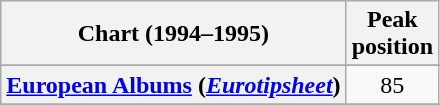<table class="wikitable sortable plainrowheaders">
<tr>
<th>Chart (1994–1995)</th>
<th>Peak<br>position</th>
</tr>
<tr>
</tr>
<tr>
</tr>
<tr>
</tr>
<tr>
<th scope="row"><a href='#'>European Albums</a> (<em><a href='#'>Eurotipsheet</a></em>)</th>
<td style="text-align:center;">85</td>
</tr>
<tr>
</tr>
</table>
